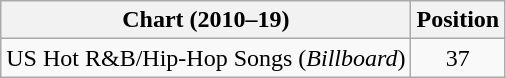<table class="wikitable sortable plainrowheaders">
<tr>
<th scope="col">Chart (2010–19)</th>
<th scope="col">Position</th>
</tr>
<tr>
<td>US Hot R&B/Hip-Hop Songs (<em>Billboard</em>)</td>
<td style="text-align:center;">37</td>
</tr>
</table>
